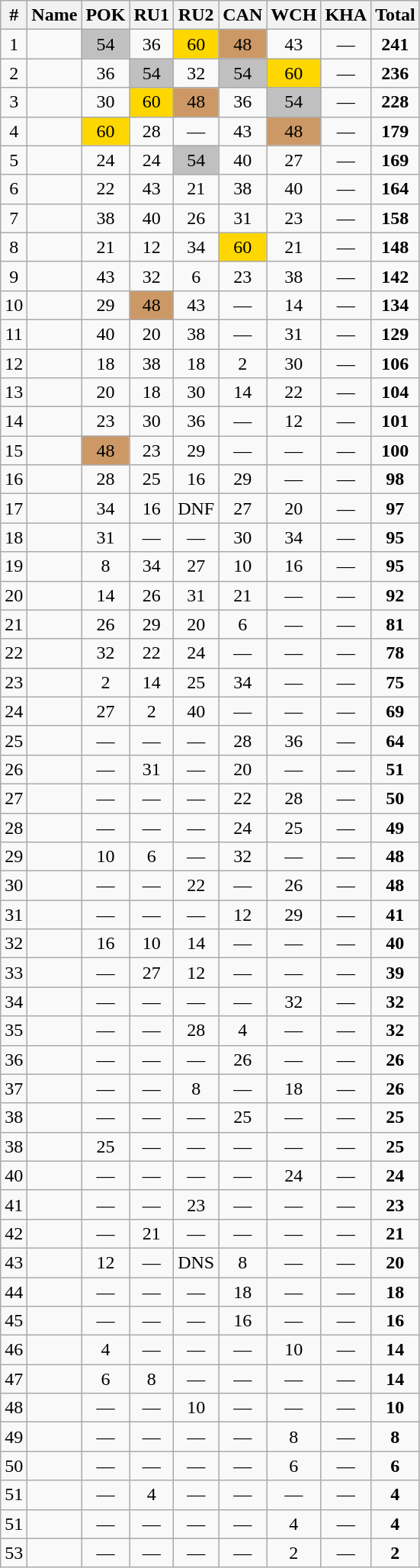<table class="wikitable sortable" style="text-align:center;">
<tr>
<th>#</th>
<th>Name</th>
<th>POK</th>
<th>RU1</th>
<th>RU2</th>
<th>CAN</th>
<th>WCH</th>
<th>KHA</th>
<th>Total</th>
</tr>
<tr>
<td>1</td>
<td align="left"></td>
<td bgcolor="silver">54</td>
<td>36</td>
<td bgcolor="gold">60</td>
<td bgcolor="CC9966">48</td>
<td>43</td>
<td>—</td>
<td><strong>241</strong></td>
</tr>
<tr>
<td>2</td>
<td align="left"></td>
<td>36</td>
<td bgcolor="silver">54</td>
<td>32</td>
<td bgcolor="silver">54</td>
<td bgcolor="gold">60</td>
<td>—</td>
<td><strong>236</strong></td>
</tr>
<tr>
<td>3</td>
<td align="left"></td>
<td>30</td>
<td bgcolor="gold">60</td>
<td bgcolor="CC9966">48</td>
<td>36</td>
<td bgcolor="silver">54</td>
<td>—</td>
<td><strong>228</strong></td>
</tr>
<tr>
<td>4</td>
<td align="left"></td>
<td bgcolor="gold">60</td>
<td>28</td>
<td>—</td>
<td>43</td>
<td bgcolor="CC9966">48</td>
<td>—</td>
<td><strong>179</strong></td>
</tr>
<tr>
<td>5</td>
<td align="left"></td>
<td>24</td>
<td>24</td>
<td bgcolor="silver">54</td>
<td>40</td>
<td>27</td>
<td>—</td>
<td><strong>169</strong></td>
</tr>
<tr>
<td>6</td>
<td align="left"></td>
<td>22</td>
<td>43</td>
<td>21</td>
<td>38</td>
<td>40</td>
<td>—</td>
<td><strong>164</strong></td>
</tr>
<tr>
<td>7</td>
<td align="left"></td>
<td>38</td>
<td>40</td>
<td>26</td>
<td>31</td>
<td>23</td>
<td>—</td>
<td><strong>158</strong></td>
</tr>
<tr>
<td>8</td>
<td align="left"></td>
<td>21</td>
<td>12</td>
<td>34</td>
<td bgcolor="gold">60</td>
<td>21</td>
<td>—</td>
<td><strong>148</strong></td>
</tr>
<tr>
<td>9</td>
<td align="left"></td>
<td>43</td>
<td>32</td>
<td>6</td>
<td>23</td>
<td>38</td>
<td>—</td>
<td><strong>142</strong></td>
</tr>
<tr>
<td>10</td>
<td align="left"></td>
<td>29</td>
<td bgcolor="CC9966">48</td>
<td>43</td>
<td>—</td>
<td>14</td>
<td>—</td>
<td><strong>134</strong></td>
</tr>
<tr>
<td>11</td>
<td align="left"></td>
<td>40</td>
<td>20</td>
<td>38</td>
<td>—</td>
<td>31</td>
<td>—</td>
<td><strong>129</strong></td>
</tr>
<tr>
<td>12</td>
<td align="left"></td>
<td>18</td>
<td>38</td>
<td>18</td>
<td>2</td>
<td>30</td>
<td>—</td>
<td><strong>106</strong></td>
</tr>
<tr>
<td>13</td>
<td align="left"></td>
<td>20</td>
<td>18</td>
<td>30</td>
<td>14</td>
<td>22</td>
<td>—</td>
<td><strong>104</strong></td>
</tr>
<tr>
<td>14</td>
<td align="left"></td>
<td>23</td>
<td>30</td>
<td>36</td>
<td>—</td>
<td>12</td>
<td>—</td>
<td><strong>101</strong></td>
</tr>
<tr>
<td>15</td>
<td align="left"></td>
<td bgcolor="CC9966">48</td>
<td>23</td>
<td>29</td>
<td>—</td>
<td>—</td>
<td>—</td>
<td><strong>100</strong></td>
</tr>
<tr>
<td>16</td>
<td align="left"></td>
<td>28</td>
<td>25</td>
<td>16</td>
<td>29</td>
<td>—</td>
<td>—</td>
<td><strong>98</strong></td>
</tr>
<tr>
<td>17</td>
<td align="left"></td>
<td>34</td>
<td>16</td>
<td>DNF</td>
<td>27</td>
<td>20</td>
<td>—</td>
<td><strong>97</strong></td>
</tr>
<tr>
<td>18</td>
<td align="left"></td>
<td>31</td>
<td>—</td>
<td>—</td>
<td>30</td>
<td>34</td>
<td>—</td>
<td><strong>95</strong></td>
</tr>
<tr>
<td>19</td>
<td align="left"></td>
<td>8</td>
<td>34</td>
<td>27</td>
<td>10</td>
<td>16</td>
<td>—</td>
<td><strong>95</strong></td>
</tr>
<tr>
<td>20</td>
<td align="left"></td>
<td>14</td>
<td>26</td>
<td>31</td>
<td>21</td>
<td>—</td>
<td>—</td>
<td><strong>92</strong></td>
</tr>
<tr>
<td>21</td>
<td align="left"></td>
<td>26</td>
<td>29</td>
<td>20</td>
<td>6</td>
<td>—</td>
<td>—</td>
<td><strong>81</strong></td>
</tr>
<tr>
<td>22</td>
<td align="left"></td>
<td>32</td>
<td>22</td>
<td>24</td>
<td>—</td>
<td>—</td>
<td>—</td>
<td><strong>78</strong></td>
</tr>
<tr>
<td>23</td>
<td align="left"></td>
<td>2</td>
<td>14</td>
<td>25</td>
<td>34</td>
<td>—</td>
<td>—</td>
<td><strong>75</strong></td>
</tr>
<tr>
<td>24</td>
<td align="left"></td>
<td>27</td>
<td>2</td>
<td>40</td>
<td>—</td>
<td>—</td>
<td>—</td>
<td><strong>69</strong></td>
</tr>
<tr>
<td>25</td>
<td align="left"></td>
<td>—</td>
<td>—</td>
<td>—</td>
<td>28</td>
<td>36</td>
<td>—</td>
<td><strong>64</strong></td>
</tr>
<tr>
<td>26</td>
<td align="left"></td>
<td>—</td>
<td>31</td>
<td>—</td>
<td>20</td>
<td>—</td>
<td>—</td>
<td><strong>51</strong></td>
</tr>
<tr>
<td>27</td>
<td align="left"></td>
<td>—</td>
<td>—</td>
<td>—</td>
<td>22</td>
<td>28</td>
<td>—</td>
<td><strong>50</strong></td>
</tr>
<tr>
<td>28</td>
<td align="left"></td>
<td>—</td>
<td>—</td>
<td>—</td>
<td>24</td>
<td>25</td>
<td>—</td>
<td><strong>49</strong></td>
</tr>
<tr>
<td>29</td>
<td align="left"></td>
<td>10</td>
<td>6</td>
<td>—</td>
<td>32</td>
<td>—</td>
<td>—</td>
<td><strong>48</strong></td>
</tr>
<tr>
<td>30</td>
<td align="left"></td>
<td>—</td>
<td>—</td>
<td>22</td>
<td>—</td>
<td>26</td>
<td>—</td>
<td><strong>48</strong></td>
</tr>
<tr>
<td>31</td>
<td align="left"></td>
<td>—</td>
<td>—</td>
<td>—</td>
<td>12</td>
<td>29</td>
<td>—</td>
<td><strong>41</strong></td>
</tr>
<tr>
<td>32</td>
<td align="left"></td>
<td>16</td>
<td>10</td>
<td>14</td>
<td>—</td>
<td>—</td>
<td>—</td>
<td><strong>40</strong></td>
</tr>
<tr>
<td>33</td>
<td align="left"></td>
<td>—</td>
<td>27</td>
<td>12</td>
<td>—</td>
<td>—</td>
<td>—</td>
<td><strong>39</strong></td>
</tr>
<tr>
<td>34</td>
<td align="left"></td>
<td>—</td>
<td>—</td>
<td>—</td>
<td>—</td>
<td>32</td>
<td>—</td>
<td><strong>32</strong></td>
</tr>
<tr>
<td>35</td>
<td align="left"></td>
<td>—</td>
<td>—</td>
<td>28</td>
<td>4</td>
<td>—</td>
<td>—</td>
<td><strong>32</strong></td>
</tr>
<tr>
<td>36</td>
<td align="left"></td>
<td>—</td>
<td>—</td>
<td>—</td>
<td>26</td>
<td>—</td>
<td>—</td>
<td><strong>26</strong></td>
</tr>
<tr>
<td>37</td>
<td align="left"></td>
<td>—</td>
<td>—</td>
<td>8</td>
<td>—</td>
<td>18</td>
<td>—</td>
<td><strong>26</strong></td>
</tr>
<tr>
<td>38</td>
<td align="left"></td>
<td>—</td>
<td>—</td>
<td>—</td>
<td>25</td>
<td>—</td>
<td>—</td>
<td><strong>25</strong></td>
</tr>
<tr>
<td>38</td>
<td align="left"></td>
<td>25</td>
<td>—</td>
<td>—</td>
<td>—</td>
<td>—</td>
<td>—</td>
<td><strong>25</strong></td>
</tr>
<tr>
<td>40</td>
<td align="left"></td>
<td>—</td>
<td>—</td>
<td>—</td>
<td>—</td>
<td>24</td>
<td>—</td>
<td><strong>24</strong></td>
</tr>
<tr>
<td>41</td>
<td align="left"></td>
<td>—</td>
<td>—</td>
<td>23</td>
<td>—</td>
<td>—</td>
<td>—</td>
<td><strong>23</strong></td>
</tr>
<tr>
<td>42</td>
<td align="left"></td>
<td>—</td>
<td>21</td>
<td>—</td>
<td>—</td>
<td>—</td>
<td>—</td>
<td><strong>21</strong></td>
</tr>
<tr>
<td>43</td>
<td align="left"></td>
<td>12</td>
<td>—</td>
<td>DNS</td>
<td>8</td>
<td>—</td>
<td>—</td>
<td><strong>20</strong></td>
</tr>
<tr>
<td>44</td>
<td align="left"></td>
<td>—</td>
<td>—</td>
<td>—</td>
<td>18</td>
<td>—</td>
<td>—</td>
<td><strong>18</strong></td>
</tr>
<tr>
<td>45</td>
<td align="left"></td>
<td>—</td>
<td>—</td>
<td>—</td>
<td>16</td>
<td>—</td>
<td>—</td>
<td><strong>16</strong></td>
</tr>
<tr>
<td>46</td>
<td align="left"></td>
<td>4</td>
<td>—</td>
<td>—</td>
<td>—</td>
<td>10</td>
<td>—</td>
<td><strong>14</strong></td>
</tr>
<tr>
<td>47</td>
<td align="left"></td>
<td>6</td>
<td>8</td>
<td>—</td>
<td>—</td>
<td>—</td>
<td>—</td>
<td><strong>14</strong></td>
</tr>
<tr>
<td>48</td>
<td align="left"></td>
<td>—</td>
<td>—</td>
<td>10</td>
<td>—</td>
<td>—</td>
<td>—</td>
<td><strong>10</strong></td>
</tr>
<tr>
<td>49</td>
<td align="left"></td>
<td>—</td>
<td>—</td>
<td>—</td>
<td>—</td>
<td>8</td>
<td>—</td>
<td><strong>8</strong></td>
</tr>
<tr>
<td>50</td>
<td align="left"></td>
<td>—</td>
<td>—</td>
<td>—</td>
<td>—</td>
<td>6</td>
<td>—</td>
<td><strong>6</strong></td>
</tr>
<tr>
<td>51</td>
<td align="left"></td>
<td>—</td>
<td>4</td>
<td>—</td>
<td>—</td>
<td>—</td>
<td>—</td>
<td><strong>4</strong></td>
</tr>
<tr>
<td>51</td>
<td align="left"></td>
<td>—</td>
<td>—</td>
<td>—</td>
<td>—</td>
<td>4</td>
<td>—</td>
<td><strong>4</strong></td>
</tr>
<tr>
<td>53</td>
<td align="left"></td>
<td>—</td>
<td>—</td>
<td>—</td>
<td>—</td>
<td>2</td>
<td>—</td>
<td><strong>2</strong></td>
</tr>
</table>
